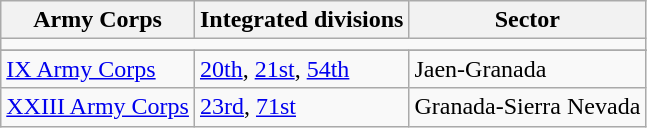<table class = "wikitable">
<tr>
<th>Army Corps</th>
<th>Integrated divisions</th>
<th>Sector</th>
</tr>
<tr>
<td colspan = "4" style = "background-color: # 999;" align = "center"></td>
</tr>
<tr style = "border-top: solid 3px # 999;">
</tr>
<tr>
<td><a href='#'>IX Army Corps</a></td>
<td><a href='#'>20th</a>, <a href='#'>21st</a>, <a href='#'>54th</a></td>
<td>Jaen-Granada</td>
</tr>
<tr>
<td><a href='#'>XXIII Army Corps</a></td>
<td><a href='#'>23rd</a>, <a href='#'>71st</a></td>
<td>Granada-Sierra Nevada</td>
</tr>
</table>
